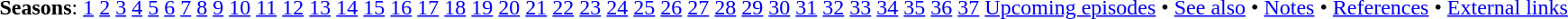<table id="toc" class="toc" summary="Contents">
<tr>
<td><br><strong>Seasons</strong>: <a href='#'>1</a> <a href='#'>2</a> <a href='#'>3</a> <a href='#'>4</a> <a href='#'>5</a> <a href='#'>6</a> <a href='#'>7</a> <a href='#'>8</a> <a href='#'>9</a> <a href='#'>10</a> <a href='#'>11</a> <a href='#'>12</a> <a href='#'>13</a> <a href='#'>14</a> <a href='#'>15</a> <a href='#'>16</a> <a href='#'>17</a> <a href='#'>18</a> <a href='#'>19</a> <a href='#'>20</a> <a href='#'>21</a> <a href='#'>22</a> <a href='#'>23</a> <a href='#'>24</a> <a href='#'>25</a> <a href='#'>26</a> <a href='#'>27</a> <a href='#'>28</a> <a href='#'>29</a> <a href='#'>30</a> <a href='#'>31</a> <a href='#'>32</a> <a href='#'>33</a> <a href='#'>34</a> <a href='#'>35</a> <a href='#'>36</a> <a href='#'>37</a> <a href='#'>Upcoming episodes</a> • <a href='#'>See also</a> • <a href='#'>Notes</a> • <a href='#'>References</a> • <a href='#'>External links</a></td>
</tr>
</table>
